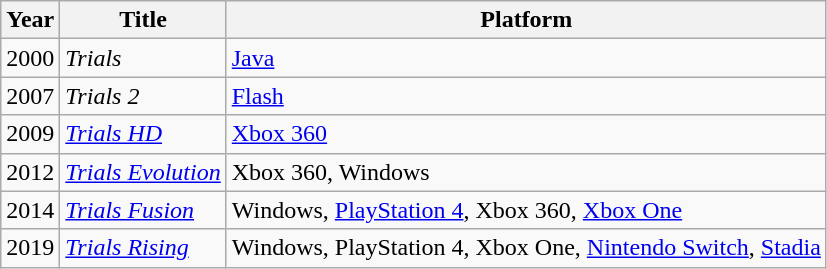<table class="wikitable sortable">
<tr>
<th>Year</th>
<th>Title</th>
<th>Platform</th>
</tr>
<tr>
<td>2000</td>
<td><em>Trials</em></td>
<td><a href='#'>Java</a></td>
</tr>
<tr>
<td>2007</td>
<td><em>Trials 2</em></td>
<td><a href='#'>Flash</a></td>
</tr>
<tr>
<td>2009</td>
<td><em><a href='#'>Trials HD</a></em></td>
<td><a href='#'>Xbox 360</a></td>
</tr>
<tr>
<td>2012</td>
<td><em><a href='#'>Trials Evolution</a></em></td>
<td>Xbox 360, Windows</td>
</tr>
<tr>
<td>2014</td>
<td><em><a href='#'>Trials Fusion</a></em></td>
<td>Windows, <a href='#'>PlayStation 4</a>, Xbox 360, <a href='#'>Xbox One</a></td>
</tr>
<tr>
<td>2019</td>
<td><em><a href='#'>Trials Rising</a></em></td>
<td>Windows, PlayStation 4, Xbox One, <a href='#'>Nintendo Switch</a>, <a href='#'>Stadia</a></td>
</tr>
</table>
